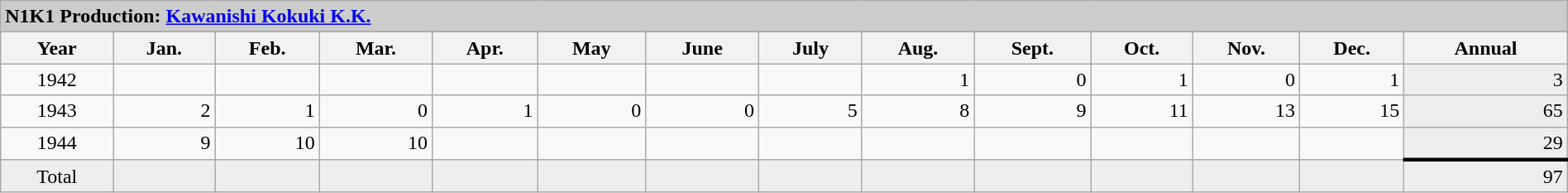<table class="wikitable" style="text-align: right; width: 100%">
<tr>
<td style="background:#ccc" ; colspan="14" ; align="left"><strong>N1K1 Production: <a href='#'>Kawanishi Kokuki K.K.</a></strong></td>
</tr>
<tr>
<th rowspan=2>Year</th>
</tr>
<tr>
<th>Jan.</th>
<th>Feb.</th>
<th>Mar.</th>
<th>Apr.</th>
<th>May</th>
<th>June</th>
<th>July</th>
<th>Aug.</th>
<th>Sept.</th>
<th>Oct.</th>
<th>Nov.</th>
<th>Dec.</th>
<th>Annual</th>
</tr>
<tr>
<td style="text-align:center">1942</td>
<td></td>
<td></td>
<td></td>
<td></td>
<td></td>
<td></td>
<td></td>
<td>1</td>
<td>0</td>
<td>1</td>
<td>0</td>
<td>1</td>
<td style="background: #eee;">3</td>
</tr>
<tr>
<td style="text-align:center">1943</td>
<td>2</td>
<td>1</td>
<td>0</td>
<td>1</td>
<td>0</td>
<td>0</td>
<td>5</td>
<td>8</td>
<td>9</td>
<td>11</td>
<td>13</td>
<td>15</td>
<td style="background: #eee;">65</td>
</tr>
<tr>
<td style="text-align:center">1944</td>
<td>9</td>
<td>10</td>
<td>10</td>
<td></td>
<td></td>
<td></td>
<td></td>
<td></td>
<td></td>
<td></td>
<td></td>
<td></td>
<td style="background: #eee;">29</td>
</tr>
<tr style="background: #eee;">
<td style="text-align:center">Total</td>
<td></td>
<td></td>
<td></td>
<td></td>
<td></td>
<td></td>
<td></td>
<td></td>
<td></td>
<td></td>
<td></td>
<td></td>
<td style="border-top: black solid">97</td>
</tr>
</table>
